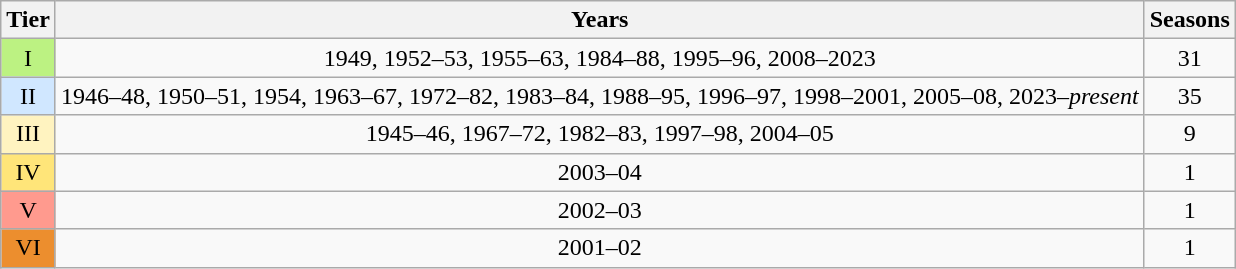<table class="wikitable" style="text-align: center">
<tr>
<th>Tier</th>
<th>Years</th>
<th>Seasons</th>
</tr>
<tr>
<td bgcolor="#bcf282">I</td>
<td>1949, 1952–53, 1955–63, 1984–88, 1995–96, 2008–2023</td>
<td>31</td>
</tr>
<tr>
<td bgcolor="#d0e7ff">II</td>
<td>1946–48, 1950–51, 1954, 1963–67, 1972–82, 1983–84, 1988–95, 1996–97, 1998–2001, 2005–08, 2023–<em>present</em></td>
<td>35</td>
</tr>
<tr>
<td bgcolor="#fff3c0">III</td>
<td>1945–46, 1967–72, 1982–83, 1997–98, 2004–05</td>
<td>9</td>
</tr>
<tr>
<td bgcolor=#ffe579>IV</td>
<td>2003–04</td>
<td>1</td>
</tr>
<tr>
<td bgcolor="#ff9a8e">V</td>
<td>2002–03</td>
<td>1</td>
</tr>
<tr>
<td bgcolor="#ec8e2e">VI</td>
<td>2001–02</td>
<td>1</td>
</tr>
</table>
